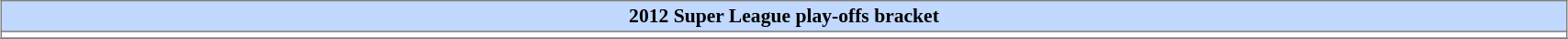<table border=1 style="margin:1em auto; border-collapse:collapse; font-size:90%; text-align:center; width:90%;" cellpadding=2 cellspacing=2 class="toccolours collapsible">
<tr bgcolor=#C1D8FF>
<th colspan=10>2012 Super League play-offs bracket</th>
</tr>
<tr>
<td><div></div></td>
</tr>
<tr>
</tr>
</table>
